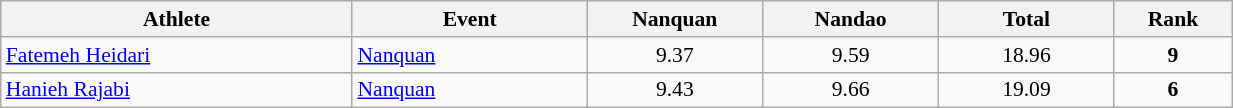<table class="wikitable" width="65%" style="text-align:center; font-size:90%">
<tr>
<th width="18%">Athlete</th>
<th width="12%">Event</th>
<th width="9%">Nanquan</th>
<th width="9%">Nandao</th>
<th width="9%">Total</th>
<th width="6%">Rank</th>
</tr>
<tr>
<td align=left><a href='#'>Fatemeh Heidari</a></td>
<td align=left><a href='#'>Nanquan</a></td>
<td>9.37</td>
<td>9.59</td>
<td>18.96</td>
<td><strong>9</strong></td>
</tr>
<tr>
<td align=left><a href='#'>Hanieh Rajabi</a></td>
<td align=left><a href='#'>Nanquan</a></td>
<td>9.43</td>
<td>9.66</td>
<td>19.09</td>
<td><strong>6</strong></td>
</tr>
</table>
